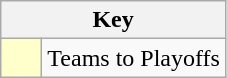<table class="wikitable" style="text-align: center;">
<tr>
<th colspan=2>Key</th>
</tr>
<tr>
<td style="background:#ffffcc; width:20px;"></td>
<td align=left>Teams to Playoffs</td>
</tr>
</table>
